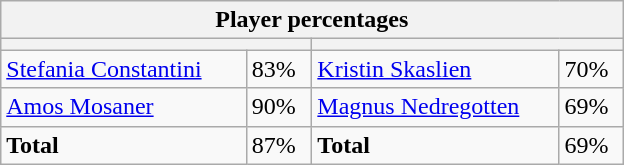<table class="wikitable">
<tr>
<th colspan=4 width=400>Player percentages</th>
</tr>
<tr>
<th colspan=2 width=200 style="white-space:nowrap;"></th>
<th colspan=2 width=200 style="white-space:nowrap;"></th>
</tr>
<tr>
<td><a href='#'>Stefania Constantini</a></td>
<td>83%</td>
<td><a href='#'>Kristin Skaslien</a></td>
<td>70%</td>
</tr>
<tr>
<td><a href='#'>Amos Mosaner</a></td>
<td>90%</td>
<td><a href='#'>Magnus Nedregotten</a></td>
<td>69%</td>
</tr>
<tr>
<td><strong>Total</strong></td>
<td>87%</td>
<td><strong>Total</strong></td>
<td>69%</td>
</tr>
</table>
